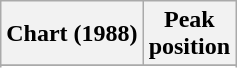<table class="wikitable sortable plainrowheaders" style="text-align:center">
<tr>
<th scope="col">Chart (1988)</th>
<th scope="col">Peak<br>position</th>
</tr>
<tr>
</tr>
<tr>
</tr>
<tr>
</tr>
<tr>
</tr>
<tr>
</tr>
</table>
